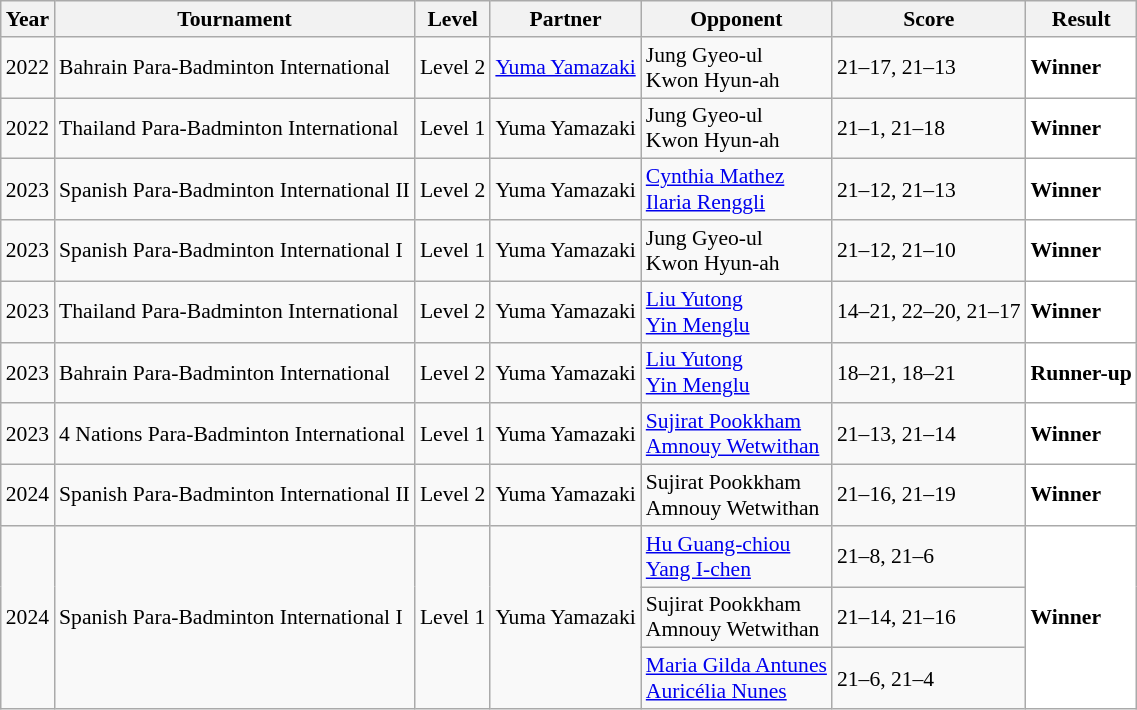<table class="sortable wikitable" style="font-size: 90%;">
<tr>
<th>Year</th>
<th>Tournament</th>
<th>Level</th>
<th>Partner</th>
<th>Opponent</th>
<th>Score</th>
<th>Result</th>
</tr>
<tr>
<td align="center">2022</td>
<td align="left">Bahrain Para-Badminton International</td>
<td align="left">Level 2</td>
<td> <a href='#'>Yuma Yamazaki</a></td>
<td align="left"> Jung Gyeo-ul<br> Kwon Hyun-ah</td>
<td align="left">21–17, 21–13</td>
<td style="text-align:left; background:white"> <strong>Winner</strong></td>
</tr>
<tr>
<td align="center">2022</td>
<td align="left">Thailand Para-Badminton International</td>
<td align="left">Level 1</td>
<td> Yuma Yamazaki</td>
<td align="left"> Jung Gyeo-ul<br> Kwon Hyun-ah</td>
<td align="left">21–1, 21–18</td>
<td style="text-align:left; background:white"> <strong>Winner</strong></td>
</tr>
<tr>
<td align="center">2023</td>
<td align="left">Spanish Para-Badminton International II</td>
<td align="left">Level 2</td>
<td> Yuma Yamazaki</td>
<td align="left"> <a href='#'>Cynthia Mathez</a><br> <a href='#'>Ilaria Renggli</a></td>
<td align="left">21–12, 21–13</td>
<td style="text-align:left; background:white"> <strong>Winner</strong></td>
</tr>
<tr>
<td align="center">2023</td>
<td align="left">Spanish Para-Badminton International I</td>
<td align="left">Level 1</td>
<td> Yuma Yamazaki</td>
<td align="left"> Jung Gyeo-ul<br> Kwon Hyun-ah</td>
<td align="left">21–12, 21–10</td>
<td style="text-align:left; background:white"> <strong>Winner</strong></td>
</tr>
<tr>
<td align="center">2023</td>
<td align="left">Thailand Para-Badminton International</td>
<td align="left">Level 2</td>
<td> Yuma Yamazaki</td>
<td align="left"> <a href='#'>Liu Yutong</a><br> <a href='#'>Yin Menglu</a></td>
<td align="left">14–21, 22–20, 21–17</td>
<td style="text-align:left; background:white"> <strong>Winner</strong></td>
</tr>
<tr>
<td align="center">2023</td>
<td align="left">Bahrain Para-Badminton International</td>
<td align="left">Level 2</td>
<td> Yuma Yamazaki</td>
<td align="left"> <a href='#'>Liu Yutong</a><br> <a href='#'>Yin Menglu</a></td>
<td align="left">18–21, 18–21</td>
<td style="text-align:left; background:white"> <strong>Runner-up</strong></td>
</tr>
<tr>
<td align="center">2023</td>
<td align="left">4 Nations Para-Badminton International</td>
<td align="left">Level 1</td>
<td> Yuma Yamazaki</td>
<td align="left"> <a href='#'>Sujirat Pookkham</a><br> <a href='#'>Amnouy Wetwithan</a></td>
<td align="left">21–13, 21–14</td>
<td style="text-align:left; background:white"> <strong>Winner</strong></td>
</tr>
<tr>
<td align="center">2024</td>
<td align="left">Spanish Para-Badminton International II</td>
<td align="left">Level 2</td>
<td> Yuma Yamazaki</td>
<td align="left"> Sujirat Pookkham<br> Amnouy Wetwithan</td>
<td align="left">21–16, 21–19</td>
<td style="text-align:left; background:white"> <strong>Winner</strong></td>
</tr>
<tr>
<td rowspan="3" align="center">2024</td>
<td rowspan="3" align="left">Spanish Para-Badminton International I</td>
<td rowspan="3" align="left">Level 1</td>
<td rowspan="3"> Yuma Yamazaki</td>
<td align="left"> <a href='#'>Hu Guang-chiou</a><br> <a href='#'>Yang I-chen</a></td>
<td align="left">21–8, 21–6</td>
<td rowspan="3" style="text-align:left; background:white"> <strong>Winner</strong></td>
</tr>
<tr>
<td align="left"> Sujirat Pookkham<br> Amnouy Wetwithan</td>
<td align="left">21–14, 21–16</td>
</tr>
<tr>
<td align="left"> <a href='#'>Maria Gilda Antunes</a><br> <a href='#'>Auricélia Nunes</a></td>
<td align="left">21–6, 21–4</td>
</tr>
</table>
